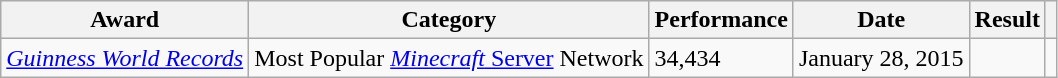<table class="wikitable">
<tr>
<th>Award</th>
<th>Category</th>
<th>Performance</th>
<th>Date</th>
<th>Result</th>
<th></th>
</tr>
<tr>
<td><em><a href='#'>Guinness World Records</a></em></td>
<td>Most Popular <a href='#'><em>Minecraft</em> Server</a> Network</td>
<td>34,434</td>
<td>January 28, 2015</td>
<td></td>
<td></td>
</tr>
</table>
